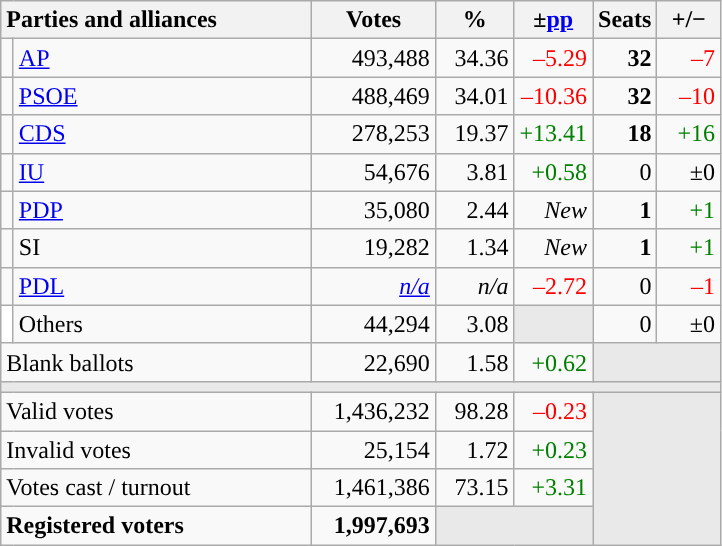<table class="wikitable" style="text-align:right;">
<tr>
<th style="text-align:left;" colspan="2" width="200">Parties and alliances</th>
<th width="75">Votes</th>
<th width="45">%</th>
<th width="45">±<a href='#'>pp</a></th>
<th width="35">Seats</th>
<th width="35">+/−</th>
</tr>
<tr>
<td width="1" style="color:inherit;background:"></td>
<td align="left"><a href='#'>AP</a></td>
<td>493,488</td>
<td>34.36</td>
<td style="color:red;">–5.29</td>
<td><strong>32</strong></td>
<td style="color:red;">–7</td>
</tr>
<tr>
<td style="color:inherit;background:"></td>
<td align="left"><a href='#'>PSOE</a></td>
<td>488,469</td>
<td>34.01</td>
<td style="color:red;">–10.36</td>
<td><strong>32</strong></td>
<td style="color:red;">–10</td>
</tr>
<tr>
<td style="color:inherit;background:"></td>
<td align="left"><a href='#'>CDS</a></td>
<td>278,253</td>
<td>19.37</td>
<td style="color:green;">+13.41</td>
<td><strong>18</strong></td>
<td style="color:green;">+16</td>
</tr>
<tr>
<td style="color:inherit;background:"></td>
<td align="left"><a href='#'>IU</a></td>
<td>54,676</td>
<td>3.81</td>
<td style="color:green;">+0.58</td>
<td>0</td>
<td>±0</td>
</tr>
<tr>
<td style="color:inherit;background:"></td>
<td align="left"><a href='#'>PDP</a></td>
<td>35,080</td>
<td>2.44</td>
<td><em>New</em></td>
<td><strong>1</strong></td>
<td style="color:green;">+1</td>
</tr>
<tr>
<td style="color:inherit;background:"></td>
<td align="left">SI</td>
<td>19,282</td>
<td>1.34</td>
<td><em>New</em></td>
<td><strong>1</strong></td>
<td style="color:green;">+1</td>
</tr>
<tr>
<td style="color:inherit;background:"></td>
<td align="left"><a href='#'>PDL</a></td>
<td><em><a href='#'>n/a</a></em></td>
<td><em>n/a</em></td>
<td style="color:red;">–2.72</td>
<td>0</td>
<td style="color:red;">–1</td>
</tr>
<tr>
<td bgcolor="white"></td>
<td align="left">Others</td>
<td>44,294</td>
<td>3.08</td>
<td bgcolor="#E9E9E9"></td>
<td>0</td>
<td>±0</td>
</tr>
<tr>
<td align="left" colspan="2">Blank ballots</td>
<td>22,690</td>
<td>1.58</td>
<td style="color:green;">+0.62</td>
<td bgcolor="#E9E9E9" colspan="2"></td>
</tr>
<tr>
<td colspan="7" bgcolor="#E9E9E9"></td>
</tr>
<tr>
<td align="left" colspan="2">Valid votes</td>
<td>1,436,232</td>
<td>98.28</td>
<td style="color:red;">–0.23</td>
<td bgcolor="#E9E9E9" colspan="2" rowspan="4"></td>
</tr>
<tr>
<td align="left" colspan="2">Invalid votes</td>
<td>25,154</td>
<td>1.72</td>
<td style="color:green;">+0.23</td>
</tr>
<tr>
<td align="left" colspan="2">Votes cast / turnout</td>
<td>1,461,386</td>
<td>73.15</td>
<td style="color:green;">+3.31</td>
</tr>
<tr style="font-weight:bold;">
<td align="left" colspan="2">Registered voters</td>
<td>1,997,693</td>
<td bgcolor="#E9E9E9" colspan="2"></td>
</tr>
</table>
